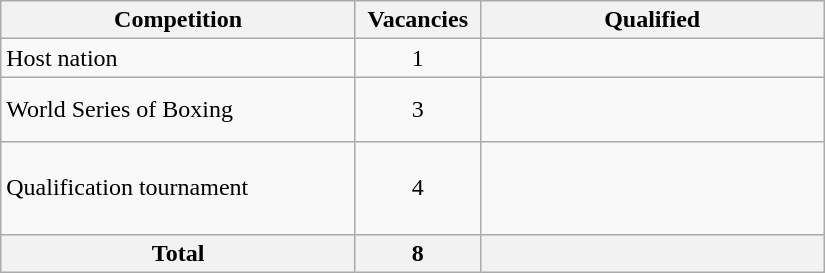<table class = "wikitable" width=550>
<tr>
<th width=300>Competition</th>
<th width=80>Vacancies</th>
<th width=300>Qualified</th>
</tr>
<tr>
<td>Host nation</td>
<td align="center">1</td>
<td></td>
</tr>
<tr>
<td>World Series of Boxing</td>
<td align="center">3</td>
<td><br><br></td>
</tr>
<tr>
<td>Qualification tournament</td>
<td align="center">4</td>
<td><br><br><br></td>
</tr>
<tr>
<th>Total</th>
<th>8</th>
<th></th>
</tr>
</table>
